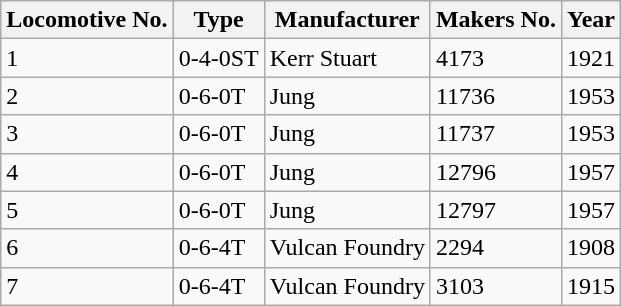<table class="wikitable">
<tr>
<th>Locomotive No.</th>
<th>Type</th>
<th>Manufacturer</th>
<th>Makers No.</th>
<th>Year</th>
</tr>
<tr>
<td>1</td>
<td>0-4-0ST</td>
<td>Kerr Stuart</td>
<td>4173</td>
<td>1921</td>
</tr>
<tr>
<td>2</td>
<td>0-6-0T</td>
<td>Jung</td>
<td>11736</td>
<td>1953</td>
</tr>
<tr>
<td>3</td>
<td>0-6-0T</td>
<td>Jung</td>
<td>11737</td>
<td>1953</td>
</tr>
<tr>
<td>4</td>
<td>0-6-0T</td>
<td>Jung</td>
<td>12796</td>
<td>1957</td>
</tr>
<tr>
<td>5</td>
<td>0-6-0T</td>
<td>Jung</td>
<td>12797</td>
<td>1957</td>
</tr>
<tr>
<td>6</td>
<td>0-6-4T</td>
<td>Vulcan Foundry</td>
<td>2294</td>
<td>1908</td>
</tr>
<tr>
<td>7</td>
<td>0-6-4T</td>
<td>Vulcan Foundry</td>
<td>3103</td>
<td>1915</td>
</tr>
</table>
